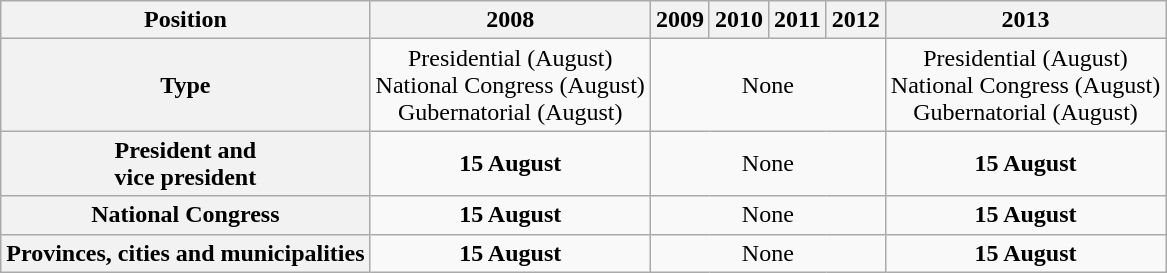<table class=wikitable style="text-align:center;">
<tr>
<th>Position</th>
<th>2008</th>
<th>2009</th>
<th>2010</th>
<th>2011</th>
<th>2012</th>
<th>2013</th>
</tr>
<tr>
<th>Type</th>
<td>Presidential (August)<br>National Congress (August)<br>Gubernatorial (August)</td>
<td colspan=4>None</td>
<td>Presidential (August)<br>National Congress (August)<br>Gubernatorial (August)</td>
</tr>
<tr>
<th>President and<br>vice president</th>
<td><strong>15 August</strong></td>
<td colspan=4>None</td>
<td><strong>15 August</strong></td>
</tr>
<tr>
<th>National Congress</th>
<td><strong>15 August</strong></td>
<td colspan=4>None</td>
<td><strong>15 August</strong></td>
</tr>
<tr>
<th>Provinces, cities and municipalities</th>
<td><strong>15 August</strong></td>
<td colspan=4>None</td>
<td><strong>15 August</strong></td>
</tr>
</table>
